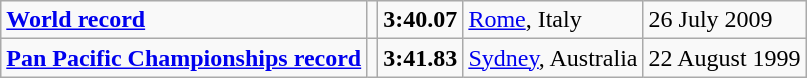<table class="wikitable">
<tr>
<td><strong><a href='#'>World record</a></strong></td>
<td></td>
<td><strong>3:40.07</strong></td>
<td><a href='#'>Rome</a>, Italy</td>
<td>26 July 2009</td>
</tr>
<tr>
<td><strong><a href='#'>Pan Pacific Championships record</a></strong></td>
<td></td>
<td><strong>3:41.83</strong></td>
<td><a href='#'>Sydney</a>, Australia</td>
<td>22 August 1999</td>
</tr>
</table>
